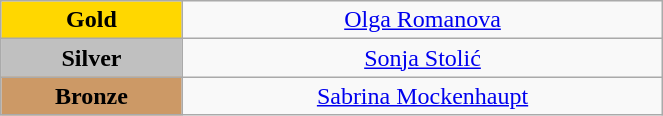<table class="wikitable" style="text-align:center; " width="35%">
<tr>
<td bgcolor="gold"><strong>Gold</strong></td>
<td><a href='#'>Olga Romanova</a><br>  <small><em></em></small></td>
</tr>
<tr>
<td bgcolor="silver"><strong>Silver</strong></td>
<td><a href='#'>Sonja Stolić</a><br>  <small><em></em></small></td>
</tr>
<tr>
<td bgcolor="CC9966"><strong>Bronze</strong></td>
<td><a href='#'>Sabrina Mockenhaupt</a><br>  <small><em></em></small></td>
</tr>
</table>
